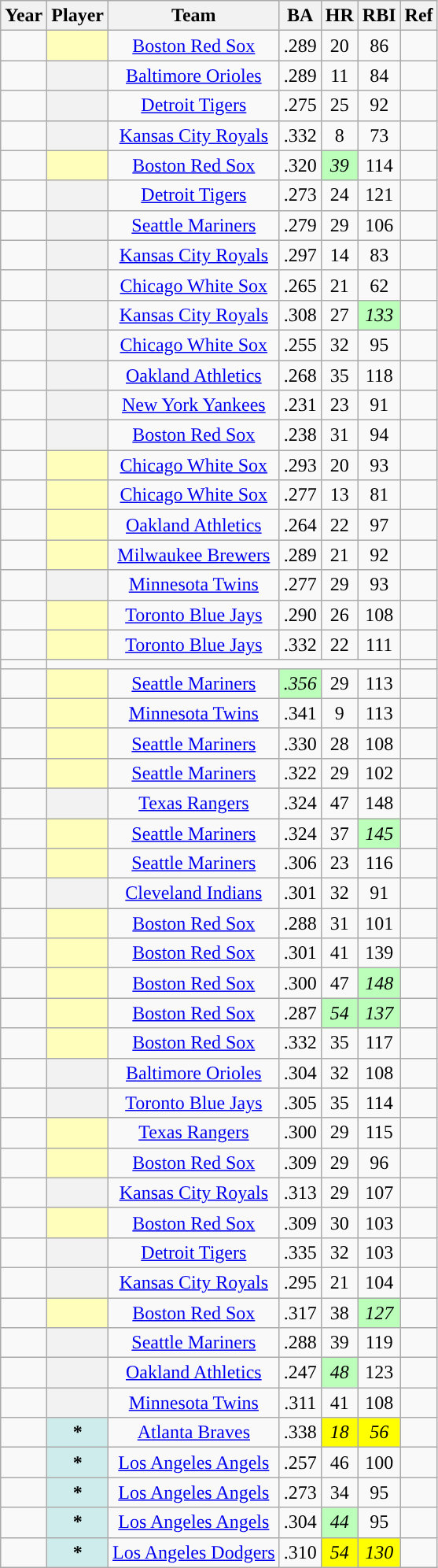<table class="wikitable sortable plainrowheaders" style="text-align:center; text-align:center">
<tr>
<th scope="col">Year</th>
<th scope="col">Player</th>
<th scope="col">Team</th>
<th scope="col">BA</th>
<th scope="col">HR</th>
<th scope="col">RBI</th>
<th class=unsortable scope="col">Ref</th>
</tr>
<tr>
<td></td>
<th scope="row" style="text-align:center; background:#ffb;"></th>
<td><a href='#'>Boston Red Sox</a></td>
<td>.289</td>
<td>20</td>
<td>86</td>
<td></td>
</tr>
<tr>
<td></td>
<th scope="row" style="text-align:center"></th>
<td><a href='#'>Baltimore Orioles</a></td>
<td>.289</td>
<td>11</td>
<td>84</td>
<td></td>
</tr>
<tr>
<td></td>
<th scope="row" style="text-align:center"></th>
<td><a href='#'>Detroit Tigers</a></td>
<td>.275</td>
<td>25</td>
<td>92</td>
<td></td>
</tr>
<tr>
<td></td>
<th scope="row" style="text-align:center"></th>
<td><a href='#'>Kansas City Royals</a></td>
<td>.332</td>
<td>8</td>
<td>73</td>
<td></td>
</tr>
<tr>
<td></td>
<th scope="row" style="text-align:center; background:#ffb;"></th>
<td><a href='#'>Boston Red Sox</a></td>
<td>.320</td>
<td style="text-align:center; background:#bfb;"><em>39</em></td>
<td>114</td>
<td></td>
</tr>
<tr>
<td></td>
<th scope="row" style="text-align:center"></th>
<td><a href='#'>Detroit Tigers</a></td>
<td>.273</td>
<td>24</td>
<td>121</td>
<td></td>
</tr>
<tr>
<td></td>
<th scope="row" style="text-align:center"> </th>
<td><a href='#'>Seattle Mariners</a></td>
<td>.279</td>
<td>29</td>
<td>106</td>
<td></td>
</tr>
<tr>
<td></td>
<th scope="row" style="text-align:center"> </th>
<td><a href='#'>Kansas City Royals</a></td>
<td>.297</td>
<td>14</td>
<td>83</td>
<td></td>
</tr>
<tr>
<td></td>
<th scope="row" style="text-align:center"></th>
<td><a href='#'>Chicago White Sox</a></td>
<td>.265</td>
<td>21</td>
<td>62</td>
<td></td>
</tr>
<tr>
<td></td>
<th scope="row" style="text-align:center"> </th>
<td><a href='#'>Kansas City Royals</a></td>
<td>.308</td>
<td>27</td>
<td style="text-align:center; background:#bfb;"><em>133</em></td>
<td></td>
</tr>
<tr>
<td></td>
<th scope="row" style="text-align:center"> </th>
<td><a href='#'>Chicago White Sox</a></td>
<td>.255</td>
<td>32</td>
<td>95</td>
<td></td>
</tr>
<tr>
<td></td>
<th scope="row" style="text-align:center"></th>
<td><a href='#'>Oakland Athletics</a></td>
<td>.268</td>
<td>35</td>
<td>118</td>
<td></td>
</tr>
<tr>
<td></td>
<th scope="row" style="text-align:center"></th>
<td><a href='#'>New York Yankees</a></td>
<td>.231</td>
<td>23</td>
<td>91</td>
<td></td>
</tr>
<tr>
<td></td>
<th scope="row" style="text-align:center"> </th>
<td><a href='#'>Boston Red Sox</a></td>
<td>.238</td>
<td>31</td>
<td>94</td>
<td></td>
</tr>
<tr>
<td></td>
<th scope="row" style="text-align:center; background:#ffb;"></th>
<td><a href='#'>Chicago White Sox</a></td>
<td>.293</td>
<td>20</td>
<td>93</td>
<td></td>
</tr>
<tr>
<td></td>
<th scope="row" style="text-align:center; background:#ffb;"> </th>
<td><a href='#'>Chicago White Sox</a></td>
<td>.277</td>
<td>13</td>
<td>81</td>
<td></td>
</tr>
<tr>
<td></td>
<th scope="row" style="text-align:center; background:#ffb;"></th>
<td><a href='#'>Oakland Athletics</a></td>
<td>.264</td>
<td>22</td>
<td>97</td>
<td></td>
</tr>
<tr>
<td></td>
<th scope="row" style="text-align:center; background:#ffb;"> </th>
<td><a href='#'>Milwaukee Brewers</a></td>
<td>.289</td>
<td>21</td>
<td>92</td>
<td></td>
</tr>
<tr>
<td></td>
<th scope="row" style="text-align:center"></th>
<td><a href='#'>Minnesota Twins</a></td>
<td>.277</td>
<td>29</td>
<td>93</td>
<td></td>
</tr>
<tr>
<td></td>
<th scope="row" style="text-align:center; background:#ffb;"></th>
<td><a href='#'>Toronto Blue Jays</a></td>
<td>.290</td>
<td>26</td>
<td>108</td>
<td></td>
</tr>
<tr>
<td></td>
<th scope="row" style="text-align:center; background:#ffb;"></th>
<td><a href='#'>Toronto Blue Jays</a></td>
<td>.332</td>
<td>22</td>
<td>111</td>
<td></td>
</tr>
<tr>
<td></td>
<td colspan="5"></td>
<td></td>
</tr>
<tr>
<td></td>
<th scope="row" style="text-align:center; background:#ffb;"></th>
<td><a href='#'>Seattle Mariners</a></td>
<td style="text-align:center; background:#bfb;"><em>.356</em></td>
<td>29</td>
<td>113</td>
<td></td>
</tr>
<tr>
<td></td>
<th scope="row" style="text-align:center; background:#ffb;"> </th>
<td><a href='#'>Minnesota Twins</a></td>
<td>.341</td>
<td>9</td>
<td>113</td>
<td></td>
</tr>
<tr>
<td></td>
<th scope="row" style="text-align:center; background:#ffb;"> </th>
<td><a href='#'>Seattle Mariners</a></td>
<td>.330</td>
<td>28</td>
<td>108</td>
<td></td>
</tr>
<tr>
<td></td>
<th scope="row" style="text-align:center; background:#ffb;"> </th>
<td><a href='#'>Seattle Mariners</a></td>
<td>.322</td>
<td>29</td>
<td>102</td>
<td></td>
</tr>
<tr>
<td></td>
<th scope="row" style="text-align:center"></th>
<td><a href='#'>Texas Rangers</a></td>
<td>.324</td>
<td>47</td>
<td>148</td>
<td></td>
</tr>
<tr>
<td></td>
<th scope="row" style="text-align:center; background:#ffb;"> </th>
<td><a href='#'>Seattle Mariners</a></td>
<td>.324</td>
<td>37</td>
<td style="text-align:center; background:#bfb;"><em>145</em></td>
<td></td>
</tr>
<tr>
<td></td>
<th scope="row" style="text-align:center; background:#ffb;"> </th>
<td><a href='#'>Seattle Mariners</a></td>
<td>.306</td>
<td>23</td>
<td>116</td>
<td></td>
</tr>
<tr>
<td></td>
<th scope="row" style="text-align:center"></th>
<td><a href='#'>Cleveland Indians</a></td>
<td>.301</td>
<td>32</td>
<td>91</td>
<td></td>
</tr>
<tr>
<td></td>
<th scope="row" style="text-align:center; background:#ffb;"></th>
<td><a href='#'>Boston Red Sox</a></td>
<td>.288</td>
<td>31</td>
<td>101</td>
<td></td>
</tr>
<tr>
<td></td>
<th scope="row" style="text-align:center; background:#ffb;"> </th>
<td><a href='#'>Boston Red Sox</a></td>
<td>.301</td>
<td>41</td>
<td>139</td>
<td></td>
</tr>
<tr>
<td></td>
<th scope="row" style="text-align:center; background:#ffb;"> </th>
<td><a href='#'>Boston Red Sox</a></td>
<td>.300</td>
<td>47</td>
<td style="text-align:center; background:#bfb;"><em>148</em></td>
<td></td>
</tr>
<tr>
<td></td>
<th scope="row" style="text-align:center; background:#ffb;"> </th>
<td><a href='#'>Boston Red Sox</a></td>
<td>.287</td>
<td style="text-align:center; background:#bfb;"><em>54</em></td>
<td style="text-align:center; background:#bfb;"><em>137</em></td>
<td></td>
</tr>
<tr>
<td></td>
<th scope="row" style="text-align:center; background:#ffb;"> </th>
<td><a href='#'>Boston Red Sox</a></td>
<td>.332</td>
<td>35</td>
<td>117</td>
<td></td>
</tr>
<tr>
<td></td>
<th scope="row" style="text-align:center"></th>
<td><a href='#'>Baltimore Orioles</a></td>
<td>.304</td>
<td>32</td>
<td>108</td>
<td></td>
</tr>
<tr>
<td></td>
<th scope="row" style="text-align:center;"></th>
<td><a href='#'>Toronto Blue Jays</a></td>
<td>.305</td>
<td>35</td>
<td>114</td>
<td></td>
</tr>
<tr>
<td></td>
<th scope="row" style="text-align:center; background:#ffb;"></th>
<td><a href='#'>Texas Rangers</a></td>
<td>.300</td>
<td>29</td>
<td>115</td>
<td></td>
</tr>
<tr>
<td></td>
<th scope="row" style="text-align:center; background:#ffb;"> </th>
<td><a href='#'>Boston Red Sox</a></td>
<td>.309</td>
<td>29</td>
<td>96</td>
<td></td>
</tr>
<tr>
<td></td>
<th scope="row" style="text-align:center;"></th>
<td><a href='#'>Kansas City Royals</a></td>
<td>.313</td>
<td>29</td>
<td>107</td>
<td></td>
</tr>
<tr>
<td></td>
<th scope="row" style="text-align:center; background:#ffb;"> </th>
<td><a href='#'>Boston Red Sox</a></td>
<td>.309</td>
<td>30</td>
<td>103</td>
<td></td>
</tr>
<tr>
<td></td>
<th scope="row" style="text-align:center; "></th>
<td><a href='#'>Detroit Tigers</a></td>
<td>.335</td>
<td>32</td>
<td>103</td>
<td></td>
</tr>
<tr>
<td></td>
<th scope="row" style="text-align:center; "></th>
<td><a href='#'>Kansas City Royals</a></td>
<td>.295</td>
<td>21</td>
<td>104</td>
<td></td>
</tr>
<tr>
<td></td>
<th scope="row" style="text-align:center; background:#ffb;"> </th>
<td><a href='#'>Boston Red Sox</a></td>
<td>.317</td>
<td>38</td>
<td style="text-align:center; background:#bfb;"><em>127</em></td>
<td></td>
</tr>
<tr>
<td></td>
<th scope="row" style="text-align:center; "></th>
<td><a href='#'>Seattle Mariners</a></td>
<td>.288</td>
<td>39</td>
<td>119</td>
<td></td>
</tr>
<tr>
<td></td>
<th scope="row" style="text-align:center;"></th>
<td><a href='#'>Oakland Athletics</a></td>
<td>.247</td>
<td style="text-align:center; background:#bfb;"><em>48</em></td>
<td>123</td>
<td></td>
</tr>
<tr>
<td></td>
<th scope="row" style="text-align:center;"> </th>
<td><a href='#'>Minnesota Twins</a></td>
<td>.311</td>
<td>41</td>
<td>108</td>
<td></td>
</tr>
<tr>
<td></td>
<th scope="row" style="text-align:center; background:#cfecec;">*</th>
<td><a href='#'>Atlanta Braves</a></td>
<td>.338</td>
<td style="text-align:center; background:yellow;"><em>18</em></td>
<td style="text-align:center; background:yellow;"><em>56</em></td>
<td></td>
</tr>
<tr>
<td></td>
<th scope="row" style="text-align:center; background:#cfecec;">*</th>
<td><a href='#'>Los Angeles Angels</a></td>
<td>.257</td>
<td>46</td>
<td>100</td>
<td></td>
</tr>
<tr>
<td></td>
<th scope="row" style="text-align:center; background:#cfecec;">* </th>
<td><a href='#'>Los Angeles Angels</a></td>
<td>.273</td>
<td>34</td>
<td>95</td>
<td></td>
</tr>
<tr>
<td></td>
<th scope="row" style="text-align:center; background:#cfecec;">* </th>
<td><a href='#'>Los Angeles Angels</a></td>
<td>.304</td>
<td style="text-align:center; background:#bfb;"><em>44</em></td>
<td>95</td>
<td></td>
</tr>
<tr>
<td></td>
<th scope="row" style="text-align:center; background:#cfecec;">* </th>
<td><a href='#'>Los Angeles Dodgers</a></td>
<td>.310</td>
<td style="text-align:center; background:yellow;"><em>54</em></td>
<td style="text-align:center; background:yellow;"><em>130</em></td>
<td></td>
</tr>
</table>
